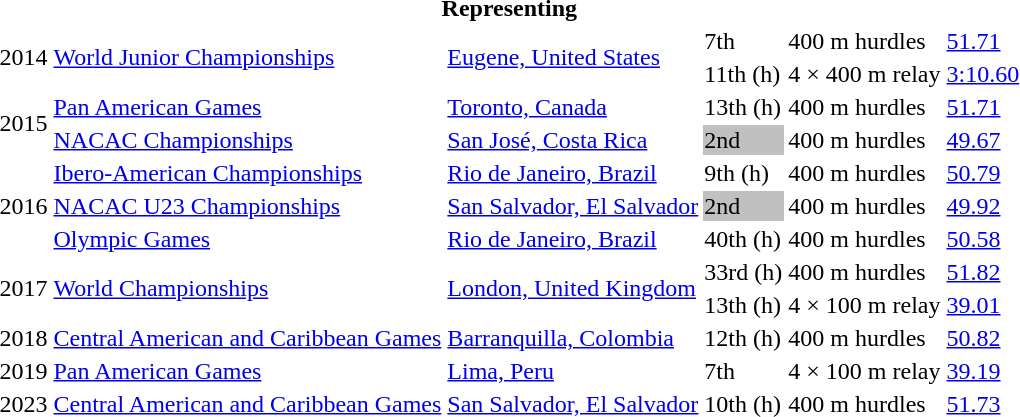<table>
<tr>
<th colspan="6">Representing </th>
</tr>
<tr>
<td rowspan=2>2014</td>
<td rowspan=2><a href='#'>World Junior Championships</a></td>
<td rowspan=2><a href='#'>Eugene, United States</a></td>
<td>7th</td>
<td>400 m hurdles</td>
<td><a href='#'>51.71</a></td>
</tr>
<tr>
<td>11th (h)</td>
<td>4 × 400 m relay</td>
<td><a href='#'>3:10.60</a></td>
</tr>
<tr>
<td rowspan=2>2015</td>
<td><a href='#'>Pan American Games</a></td>
<td><a href='#'>Toronto, Canada</a></td>
<td>13th (h)</td>
<td>400 m hurdles</td>
<td><a href='#'>51.71</a></td>
</tr>
<tr>
<td><a href='#'>NACAC Championships</a></td>
<td><a href='#'>San José, Costa Rica</a></td>
<td bgcolor=silver>2nd</td>
<td>400 m hurdles</td>
<td><a href='#'>49.67</a></td>
</tr>
<tr>
<td rowspan=3>2016</td>
<td><a href='#'>Ibero-American Championships</a></td>
<td><a href='#'>Rio de Janeiro, Brazil</a></td>
<td>9th (h)</td>
<td>400 m hurdles</td>
<td><a href='#'>50.79</a></td>
</tr>
<tr>
<td><a href='#'>NACAC U23 Championships</a></td>
<td><a href='#'>San Salvador, El Salvador</a></td>
<td bgcolor=silver>2nd</td>
<td>400 m hurdles</td>
<td><a href='#'>49.92</a></td>
</tr>
<tr>
<td><a href='#'>Olympic Games</a></td>
<td><a href='#'>Rio de Janeiro, Brazil</a></td>
<td>40th (h)</td>
<td>400 m hurdles</td>
<td><a href='#'>50.58</a></td>
</tr>
<tr>
<td rowspan=2>2017</td>
<td rowspan=2><a href='#'>World Championships</a></td>
<td rowspan=2><a href='#'>London, United Kingdom</a></td>
<td>33rd (h)</td>
<td>400 m hurdles</td>
<td><a href='#'>51.82</a></td>
</tr>
<tr>
<td>13th (h)</td>
<td>4 × 100 m relay</td>
<td><a href='#'>39.01</a></td>
</tr>
<tr>
<td>2018</td>
<td><a href='#'>Central American and Caribbean Games</a></td>
<td><a href='#'>Barranquilla, Colombia</a></td>
<td>12th (h)</td>
<td>400 m hurdles</td>
<td><a href='#'>50.82</a></td>
</tr>
<tr>
<td>2019</td>
<td><a href='#'>Pan American Games</a></td>
<td><a href='#'>Lima, Peru</a></td>
<td>7th</td>
<td>4 × 100 m relay</td>
<td><a href='#'>39.19</a></td>
</tr>
<tr>
<td>2023</td>
<td><a href='#'>Central American and Caribbean Games</a></td>
<td><a href='#'>San Salvador, El Salvador</a></td>
<td>10th (h)</td>
<td>400 m hurdles</td>
<td><a href='#'>51.73</a></td>
</tr>
</table>
